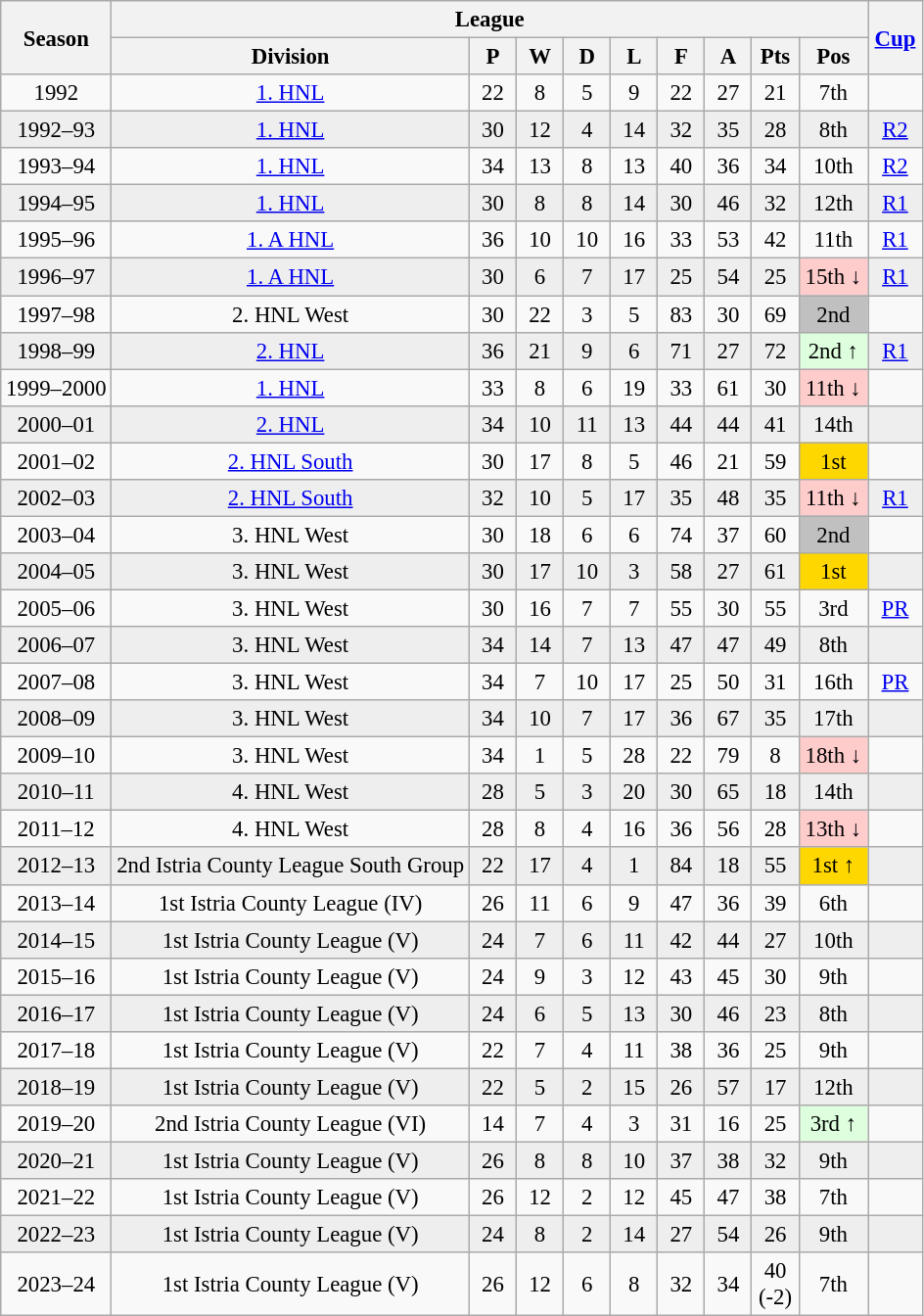<table class="wikitable" style="font-size:95%; text-align: center;">
<tr>
<th rowspan=2>Season</th>
<th colspan=9>League</th>
<th rowspan=2 width="30"><a href='#'>Cup</a></th>
</tr>
<tr>
<th>Division</th>
<th width="25">P</th>
<th width="25">W</th>
<th width="25">D</th>
<th width="25">L</th>
<th width="25">F</th>
<th width="25">A</th>
<th width="25">Pts</th>
<th width="40">Pos</th>
</tr>
<tr>
<td>1992</td>
<td><a href='#'>1. HNL</a></td>
<td>22</td>
<td>8</td>
<td>5</td>
<td>9</td>
<td>22</td>
<td>27</td>
<td>21</td>
<td>7th</td>
<td></td>
</tr>
<tr bgcolor=#EEEEEE>
<td>1992–93</td>
<td><a href='#'>1. HNL</a></td>
<td>30</td>
<td>12</td>
<td>4</td>
<td>14</td>
<td>32</td>
<td>35</td>
<td>28</td>
<td>8th</td>
<td><a href='#'>R2</a></td>
</tr>
<tr>
<td>1993–94</td>
<td><a href='#'>1. HNL</a></td>
<td>34</td>
<td>13</td>
<td>8</td>
<td>13</td>
<td>40</td>
<td>36</td>
<td>34</td>
<td>10th</td>
<td><a href='#'>R2</a></td>
</tr>
<tr bgcolor=#EEEEEE>
<td>1994–95</td>
<td><a href='#'>1. HNL</a></td>
<td>30</td>
<td>8</td>
<td>8</td>
<td>14</td>
<td>30</td>
<td>46</td>
<td>32</td>
<td>12th</td>
<td><a href='#'>R1</a></td>
</tr>
<tr>
<td>1995–96</td>
<td><a href='#'>1. A HNL</a></td>
<td>36</td>
<td>10</td>
<td>10</td>
<td>16</td>
<td>33</td>
<td>53</td>
<td>42</td>
<td>11th</td>
<td><a href='#'>R1</a></td>
</tr>
<tr bgcolor=#EEEEEE>
<td>1996–97</td>
<td><a href='#'>1. A HNL</a></td>
<td>30</td>
<td>6</td>
<td>7</td>
<td>17</td>
<td>25</td>
<td>54</td>
<td>25</td>
<td bgcolor="#FFCCCC">15th ↓</td>
<td><a href='#'>R1</a></td>
</tr>
<tr>
<td>1997–98</td>
<td>2. HNL West</td>
<td>30</td>
<td>22</td>
<td>3</td>
<td>5</td>
<td>83</td>
<td>30</td>
<td>69</td>
<td bgcolor="silver">2nd</td>
<td></td>
</tr>
<tr bgcolor=#EEEEEE>
<td>1998–99</td>
<td><a href='#'>2. HNL</a></td>
<td>36</td>
<td>21</td>
<td>9</td>
<td>6</td>
<td>71</td>
<td>27</td>
<td>72</td>
<td bgcolor="#DDFFDD">2nd ↑</td>
<td><a href='#'>R1</a></td>
</tr>
<tr>
<td>1999–2000</td>
<td><a href='#'>1. HNL</a></td>
<td>33</td>
<td>8</td>
<td>6</td>
<td>19</td>
<td>33</td>
<td>61</td>
<td>30</td>
<td bgcolor="#FFCCCC">11th ↓</td>
<td></td>
</tr>
<tr bgcolor=#EEEEEE>
<td>2000–01</td>
<td><a href='#'>2. HNL</a></td>
<td>34</td>
<td>10</td>
<td>11</td>
<td>13</td>
<td>44</td>
<td>44</td>
<td>41</td>
<td>14th</td>
<td></td>
</tr>
<tr>
<td>2001–02</td>
<td><a href='#'>2. HNL South</a></td>
<td>30</td>
<td>17</td>
<td>8</td>
<td>5</td>
<td>46</td>
<td>21</td>
<td>59</td>
<td bgcolor="gold">1st</td>
<td></td>
</tr>
<tr bgcolor=#EEEEEE>
<td>2002–03</td>
<td><a href='#'>2. HNL South</a></td>
<td>32</td>
<td>10</td>
<td>5</td>
<td>17</td>
<td>35</td>
<td>48</td>
<td>35</td>
<td bgcolor="#FFCCCC">11th ↓</td>
<td><a href='#'>R1</a></td>
</tr>
<tr>
<td>2003–04</td>
<td>3. HNL West</td>
<td>30</td>
<td>18</td>
<td>6</td>
<td>6</td>
<td>74</td>
<td>37</td>
<td>60</td>
<td bgcolor="silver">2nd</td>
<td></td>
</tr>
<tr bgcolor=#EEEEEE>
<td>2004–05</td>
<td>3. HNL West</td>
<td>30</td>
<td>17</td>
<td>10</td>
<td>3</td>
<td>58</td>
<td>27</td>
<td>61</td>
<td bgcolor="gold">1st</td>
<td></td>
</tr>
<tr>
<td>2005–06</td>
<td>3. HNL West</td>
<td>30</td>
<td>16</td>
<td>7</td>
<td>7</td>
<td>55</td>
<td>30</td>
<td>55</td>
<td>3rd</td>
<td><a href='#'>PR</a></td>
</tr>
<tr bgcolor=#EEEEEE>
<td>2006–07</td>
<td>3. HNL West</td>
<td>34</td>
<td>14</td>
<td>7</td>
<td>13</td>
<td>47</td>
<td>47</td>
<td>49</td>
<td>8th</td>
<td></td>
</tr>
<tr>
<td>2007–08</td>
<td>3. HNL West</td>
<td>34</td>
<td>7</td>
<td>10</td>
<td>17</td>
<td>25</td>
<td>50</td>
<td>31</td>
<td>16th</td>
<td><a href='#'>PR</a></td>
</tr>
<tr bgcolor=#EEEEEE>
<td>2008–09</td>
<td>3. HNL West</td>
<td>34</td>
<td>10</td>
<td>7</td>
<td>17</td>
<td>36</td>
<td>67</td>
<td>35</td>
<td>17th</td>
<td></td>
</tr>
<tr>
<td>2009–10</td>
<td>3. HNL West</td>
<td>34</td>
<td>1</td>
<td>5</td>
<td>28</td>
<td>22</td>
<td>79</td>
<td>8</td>
<td bgcolor="#FFCCCC">18th ↓</td>
<td></td>
</tr>
<tr bgcolor=#EEEEEE>
<td>2010–11</td>
<td>4. HNL West</td>
<td>28</td>
<td>5</td>
<td>3</td>
<td>20</td>
<td>30</td>
<td>65</td>
<td>18</td>
<td>14th</td>
<td></td>
</tr>
<tr>
<td>2011–12</td>
<td>4. HNL West</td>
<td>28</td>
<td>8</td>
<td>4</td>
<td>16</td>
<td>36</td>
<td>56</td>
<td>28</td>
<td bgcolor="#FFCCCC">13th ↓</td>
<td></td>
</tr>
<tr bgcolor=#EEEEEE>
<td>2012–13</td>
<td>2nd Istria County League South Group</td>
<td>22</td>
<td>17</td>
<td>4</td>
<td>1</td>
<td>84</td>
<td>18</td>
<td>55</td>
<td bgcolor="gold">1st ↑</td>
<td></td>
</tr>
<tr>
<td>2013–14</td>
<td>1st Istria County League (IV)</td>
<td>26</td>
<td>11</td>
<td>6</td>
<td>9</td>
<td>47</td>
<td>36</td>
<td>39</td>
<td>6th</td>
<td></td>
</tr>
<tr bgcolor=#EEEEEE>
<td>2014–15</td>
<td>1st Istria County League (V)</td>
<td>24</td>
<td>7</td>
<td>6</td>
<td>11</td>
<td>42</td>
<td>44</td>
<td>27</td>
<td>10th</td>
<td></td>
</tr>
<tr>
<td>2015–16</td>
<td>1st Istria County League (V)</td>
<td>24</td>
<td>9</td>
<td>3</td>
<td>12</td>
<td>43</td>
<td>45</td>
<td>30</td>
<td>9th</td>
<td></td>
</tr>
<tr bgcolor=#EEEEEE>
<td>2016–17</td>
<td>1st Istria County League (V)</td>
<td>24</td>
<td>6</td>
<td>5</td>
<td>13</td>
<td>30</td>
<td>46</td>
<td>23</td>
<td>8th</td>
<td></td>
</tr>
<tr>
<td>2017–18</td>
<td>1st Istria County League (V)</td>
<td>22</td>
<td>7</td>
<td>4</td>
<td>11</td>
<td>38</td>
<td>36</td>
<td>25</td>
<td>9th</td>
<td></td>
</tr>
<tr bgcolor=#EEEEEE>
<td>2018–19</td>
<td>1st Istria County League (V)</td>
<td>22</td>
<td>5</td>
<td>2</td>
<td>15</td>
<td>26</td>
<td>57</td>
<td>17</td>
<td>12th</td>
<td></td>
</tr>
<tr>
<td>2019–20</td>
<td>2nd Istria County League (VI)</td>
<td>14</td>
<td>7</td>
<td>4</td>
<td>3</td>
<td>31</td>
<td>16</td>
<td>25</td>
<td bgcolor="#DDFFDD">3rd ↑</td>
<td></td>
</tr>
<tr bgcolor=#EEEEEE>
<td>2020–21</td>
<td>1st Istria County League (V)</td>
<td>26</td>
<td>8</td>
<td>8</td>
<td>10</td>
<td>37</td>
<td>38</td>
<td>32</td>
<td>9th</td>
<td></td>
</tr>
<tr>
<td>2021–22</td>
<td>1st Istria County League (V)</td>
<td>26</td>
<td>12</td>
<td>2</td>
<td>12</td>
<td>45</td>
<td>47</td>
<td>38</td>
<td>7th</td>
<td></td>
</tr>
<tr bgcolor=#EEEEEE>
<td>2022–23</td>
<td>1st Istria County League (V)</td>
<td>24</td>
<td>8</td>
<td>2</td>
<td>14</td>
<td>27</td>
<td>54</td>
<td>26</td>
<td>9th</td>
<td></td>
</tr>
<tr>
<td>2023–24</td>
<td>1st Istria County League (V)</td>
<td>26</td>
<td>12</td>
<td>6</td>
<td>8</td>
<td>32</td>
<td>34</td>
<td>40 (-2)</td>
<td>7th</td>
<td></td>
</tr>
</table>
